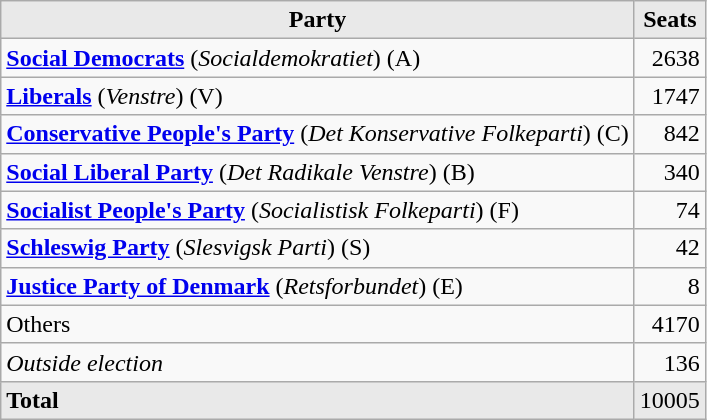<table class="wikitable">
<tr>
<th style="background-color:#E9E9E9">Party</th>
<th style="background-color:#E9E9E9">Seats</th>
</tr>
<tr>
<td><strong><a href='#'>Social Democrats</a></strong> (<em>Socialdemokratiet</em>) (A)</td>
<td align="right">2638</td>
</tr>
<tr>
<td><strong><a href='#'>Liberals</a></strong> (<em>Venstre</em>) (V)</td>
<td align="right">1747</td>
</tr>
<tr>
<td><strong><a href='#'>Conservative People's Party</a></strong> (<em>Det Konservative Folkeparti</em>) (C)</td>
<td align="right">842</td>
</tr>
<tr>
<td><strong><a href='#'>Social Liberal Party</a></strong> (<em>Det Radikale Venstre</em>) (B)</td>
<td align="right">340</td>
</tr>
<tr>
<td><strong><a href='#'>Socialist People's Party</a></strong> (<em>Socialistisk Folkeparti</em>) (F)</td>
<td align="right">74</td>
</tr>
<tr>
<td><strong><a href='#'>Schleswig Party</a></strong> (<em>Slesvigsk Parti</em>) (S)</td>
<td align="right">42</td>
</tr>
<tr>
<td><strong><a href='#'>Justice Party of Denmark</a></strong> (<em>Retsforbundet</em>) (E)</td>
<td align="right">8</td>
</tr>
<tr>
<td>Others</td>
<td align="right">4170</td>
</tr>
<tr>
<td><em>Outside election</em></td>
<td align="right">136</td>
</tr>
<tr>
<td style="background-color:#E9E9E9"><strong>Total</strong></td>
<td align="right" style="background-color:#E9E9E9">10005</td>
</tr>
</table>
